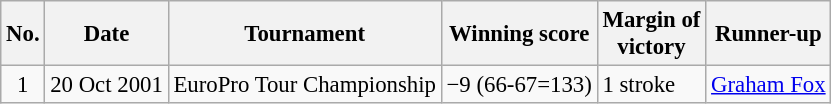<table class="wikitable" style="font-size:95%;">
<tr>
<th>No.</th>
<th>Date</th>
<th>Tournament</th>
<th>Winning score</th>
<th>Margin of<br>victory</th>
<th>Runner-up</th>
</tr>
<tr>
<td align=center>1</td>
<td align=right>20 Oct 2001</td>
<td>EuroPro Tour Championship</td>
<td>−9 (66-67=133)</td>
<td>1 stroke</td>
<td> <a href='#'>Graham Fox</a></td>
</tr>
</table>
